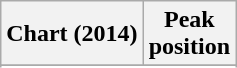<table class="wikitable">
<tr>
<th>Chart (2014)</th>
<th>Peak <br> position</th>
</tr>
<tr>
</tr>
<tr>
</tr>
</table>
